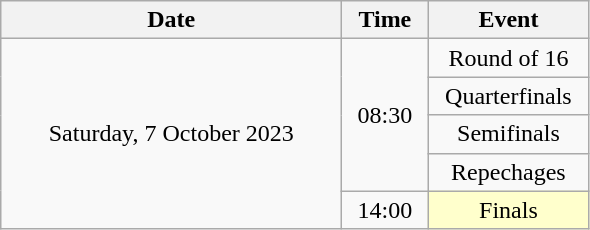<table class = "wikitable" style="text-align:center;">
<tr>
<th width=220>Date</th>
<th width=50>Time</th>
<th width=100>Event</th>
</tr>
<tr>
<td rowspan=5>Saturday, 7 October 2023</td>
<td rowspan=4>08:30</td>
<td>Round of 16</td>
</tr>
<tr>
<td>Quarterfinals</td>
</tr>
<tr>
<td>Semifinals</td>
</tr>
<tr>
<td>Repechages</td>
</tr>
<tr>
<td>14:00</td>
<td bgcolor=ffffcc>Finals</td>
</tr>
</table>
